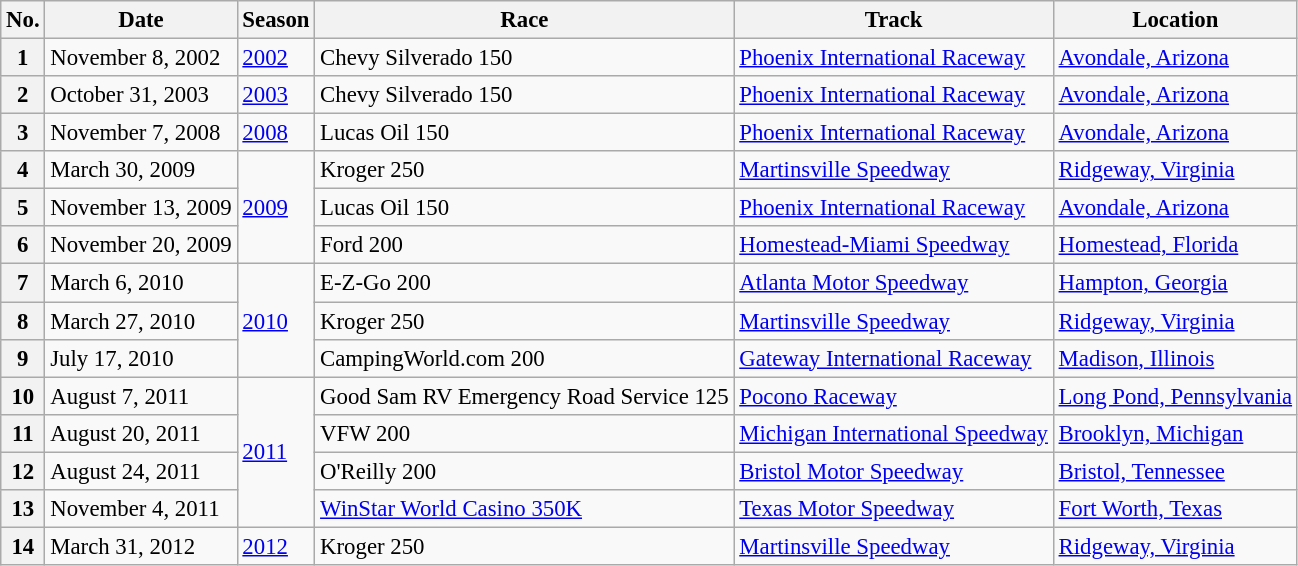<table class="wikitable sortable plainrowheaders" style="font-size:95%">
<tr>
<th scope="col">No.</th>
<th scope="col">Date</th>
<th scope="col">Season</th>
<th scope="col">Race</th>
<th scope="col">Track</th>
<th scope="col">Location</th>
</tr>
<tr>
<th scope="row">1</th>
<td>November 8, 2002</td>
<td><a href='#'>2002</a></td>
<td>Chevy Silverado 150</td>
<td><a href='#'>Phoenix International Raceway</a></td>
<td><a href='#'>Avondale, Arizona</a></td>
</tr>
<tr>
<th scope="row">2</th>
<td>October 31, 2003</td>
<td><a href='#'>2003</a></td>
<td>Chevy Silverado 150</td>
<td><a href='#'>Phoenix International Raceway</a></td>
<td><a href='#'>Avondale, Arizona</a></td>
</tr>
<tr>
<th scope="row">3</th>
<td>November 7, 2008</td>
<td><a href='#'>2008</a></td>
<td>Lucas Oil 150</td>
<td><a href='#'>Phoenix International Raceway</a></td>
<td><a href='#'>Avondale, Arizona</a></td>
</tr>
<tr>
<th scope="row">4</th>
<td>March 30, 2009</td>
<td rowspan=3><a href='#'>2009</a></td>
<td>Kroger 250</td>
<td><a href='#'>Martinsville Speedway</a></td>
<td><a href='#'>Ridgeway, Virginia</a></td>
</tr>
<tr>
<th scope="row">5</th>
<td>November 13, 2009</td>
<td>Lucas Oil 150</td>
<td><a href='#'>Phoenix International Raceway</a></td>
<td><a href='#'>Avondale, Arizona</a></td>
</tr>
<tr>
<th scope="row">6</th>
<td>November 20, 2009</td>
<td>Ford 200</td>
<td><a href='#'>Homestead-Miami Speedway</a></td>
<td><a href='#'>Homestead, Florida</a></td>
</tr>
<tr>
<th scope="row">7</th>
<td>March 6, 2010</td>
<td rowspan=3><a href='#'>2010</a></td>
<td>E-Z-Go 200</td>
<td><a href='#'>Atlanta Motor Speedway</a></td>
<td><a href='#'>Hampton, Georgia</a></td>
</tr>
<tr>
<th scope="row">8</th>
<td>March 27, 2010</td>
<td>Kroger 250</td>
<td><a href='#'>Martinsville Speedway</a></td>
<td><a href='#'>Ridgeway, Virginia</a></td>
</tr>
<tr>
<th scope="row">9</th>
<td>July 17, 2010</td>
<td>CampingWorld.com 200</td>
<td><a href='#'>Gateway International Raceway</a></td>
<td><a href='#'>Madison, Illinois</a></td>
</tr>
<tr>
<th scope="row">10</th>
<td>August 7, 2011</td>
<td rowspan=4><a href='#'>2011</a></td>
<td>Good Sam RV Emergency Road Service 125</td>
<td><a href='#'>Pocono Raceway</a></td>
<td><a href='#'>Long Pond, Pennsylvania</a></td>
</tr>
<tr>
<th scope="row">11</th>
<td>August 20, 2011</td>
<td>VFW 200</td>
<td><a href='#'>Michigan International Speedway</a></td>
<td><a href='#'>Brooklyn, Michigan</a></td>
</tr>
<tr>
<th scope="row">12</th>
<td>August 24, 2011</td>
<td>O'Reilly 200</td>
<td><a href='#'>Bristol Motor Speedway</a></td>
<td><a href='#'>Bristol, Tennessee</a></td>
</tr>
<tr>
<th scope="row">13</th>
<td>November 4, 2011</td>
<td><a href='#'>WinStar World Casino 350K</a></td>
<td><a href='#'>Texas Motor Speedway</a></td>
<td><a href='#'>Fort Worth, Texas</a></td>
</tr>
<tr>
<th scope="row">14</th>
<td>March 31, 2012</td>
<td><a href='#'>2012</a></td>
<td>Kroger 250</td>
<td><a href='#'>Martinsville Speedway</a></td>
<td><a href='#'>Ridgeway, Virginia</a></td>
</tr>
</table>
